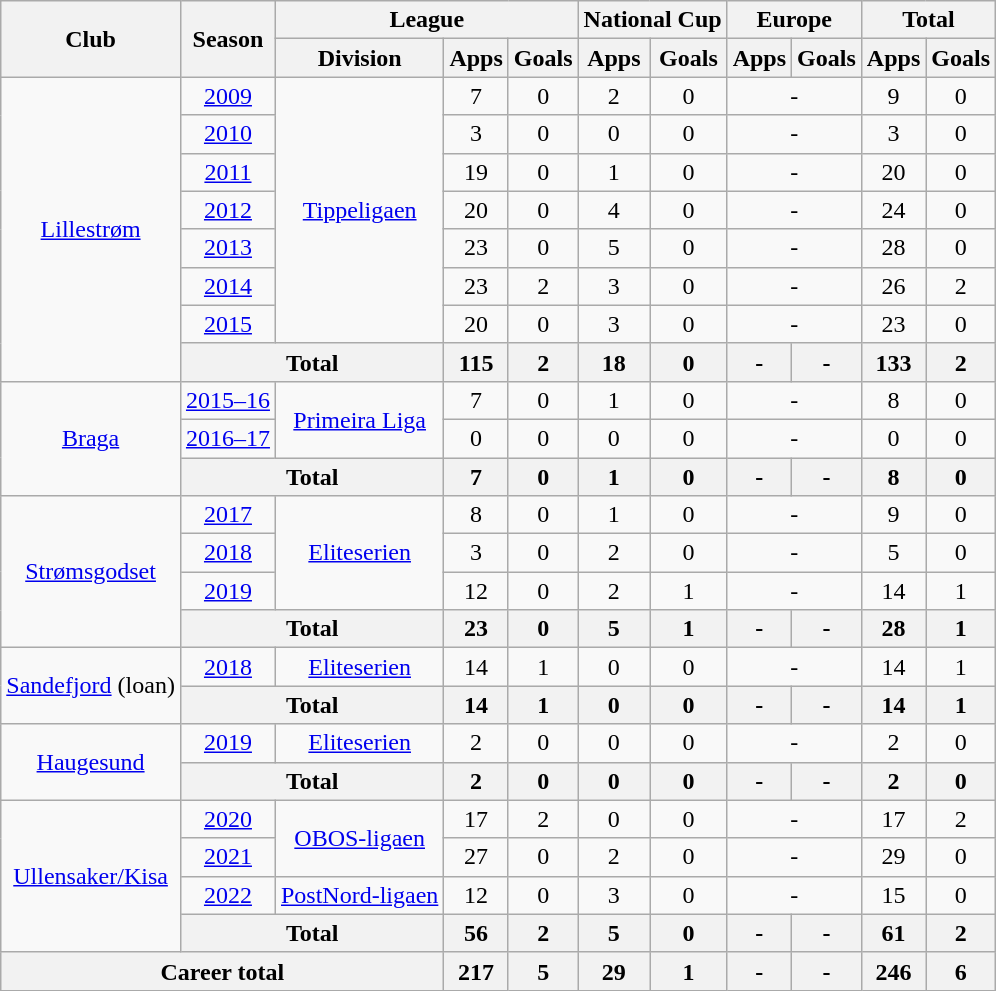<table class="wikitable" style="text-align: center;">
<tr>
<th rowspan="2">Club</th>
<th rowspan="2">Season</th>
<th colspan="3">League</th>
<th colspan="2">National Cup</th>
<th colspan="2">Europe</th>
<th colspan="2">Total</th>
</tr>
<tr>
<th>Division</th>
<th>Apps</th>
<th>Goals</th>
<th>Apps</th>
<th>Goals</th>
<th>Apps</th>
<th>Goals</th>
<th>Apps</th>
<th>Goals</th>
</tr>
<tr>
<td rowspan="8"><a href='#'>Lillestrøm</a></td>
<td><a href='#'>2009</a></td>
<td rowspan="7"><a href='#'>Tippeligaen</a></td>
<td>7</td>
<td>0</td>
<td>2</td>
<td>0</td>
<td colspan="2">-</td>
<td>9</td>
<td>0</td>
</tr>
<tr>
<td><a href='#'>2010</a></td>
<td>3</td>
<td>0</td>
<td>0</td>
<td>0</td>
<td colspan="2">-</td>
<td>3</td>
<td>0</td>
</tr>
<tr>
<td><a href='#'>2011</a></td>
<td>19</td>
<td>0</td>
<td>1</td>
<td>0</td>
<td colspan="2">-</td>
<td>20</td>
<td>0</td>
</tr>
<tr>
<td><a href='#'>2012</a></td>
<td>20</td>
<td>0</td>
<td>4</td>
<td>0</td>
<td colspan="2">-</td>
<td>24</td>
<td>0</td>
</tr>
<tr>
<td><a href='#'>2013</a></td>
<td>23</td>
<td>0</td>
<td>5</td>
<td>0</td>
<td colspan="2">-</td>
<td>28</td>
<td>0</td>
</tr>
<tr>
<td><a href='#'>2014</a></td>
<td>23</td>
<td>2</td>
<td>3</td>
<td>0</td>
<td colspan="2">-</td>
<td>26</td>
<td>2</td>
</tr>
<tr>
<td><a href='#'>2015</a></td>
<td>20</td>
<td>0</td>
<td>3</td>
<td>0</td>
<td colspan="2">-</td>
<td>23</td>
<td>0</td>
</tr>
<tr>
<th colspan="2">Total</th>
<th>115</th>
<th>2</th>
<th>18</th>
<th>0</th>
<th>-</th>
<th>-</th>
<th>133</th>
<th>2</th>
</tr>
<tr>
<td rowspan="3"><a href='#'>Braga</a></td>
<td><a href='#'>2015–16</a></td>
<td rowspan="2"><a href='#'>Primeira Liga</a></td>
<td>7</td>
<td>0</td>
<td>1</td>
<td>0</td>
<td colspan="2">-</td>
<td>8</td>
<td>0</td>
</tr>
<tr>
<td><a href='#'>2016–17</a></td>
<td>0</td>
<td>0</td>
<td>0</td>
<td>0</td>
<td colspan="2">-</td>
<td>0</td>
<td>0</td>
</tr>
<tr>
<th colspan="2">Total</th>
<th>7</th>
<th>0</th>
<th>1</th>
<th>0</th>
<th>-</th>
<th>-</th>
<th>8</th>
<th>0</th>
</tr>
<tr>
<td rowspan="4"><a href='#'>Strømsgodset</a></td>
<td><a href='#'>2017</a></td>
<td rowspan="3"><a href='#'>Eliteserien</a></td>
<td>8</td>
<td>0</td>
<td>1</td>
<td>0</td>
<td colspan="2">-</td>
<td>9</td>
<td>0</td>
</tr>
<tr>
<td><a href='#'>2018</a></td>
<td>3</td>
<td>0</td>
<td>2</td>
<td>0</td>
<td colspan="2">-</td>
<td>5</td>
<td>0</td>
</tr>
<tr>
<td><a href='#'>2019</a></td>
<td>12</td>
<td>0</td>
<td>2</td>
<td>1</td>
<td colspan="2">-</td>
<td>14</td>
<td>1</td>
</tr>
<tr>
<th colspan="2">Total</th>
<th>23</th>
<th>0</th>
<th>5</th>
<th>1</th>
<th>-</th>
<th>-</th>
<th>28</th>
<th>1</th>
</tr>
<tr>
<td rowspan="2"><a href='#'>Sandefjord</a> (loan)</td>
<td><a href='#'>2018</a></td>
<td rowspan="1"><a href='#'>Eliteserien</a></td>
<td>14</td>
<td>1</td>
<td>0</td>
<td>0</td>
<td colspan="2">-</td>
<td>14</td>
<td>1</td>
</tr>
<tr>
<th colspan="2">Total</th>
<th>14</th>
<th>1</th>
<th>0</th>
<th>0</th>
<th>-</th>
<th>-</th>
<th>14</th>
<th>1</th>
</tr>
<tr>
<td rowspan="2"><a href='#'>Haugesund</a></td>
<td><a href='#'>2019</a></td>
<td rowspan="1"><a href='#'>Eliteserien</a></td>
<td>2</td>
<td>0</td>
<td>0</td>
<td>0</td>
<td colspan="2">-</td>
<td>2</td>
<td>0</td>
</tr>
<tr>
<th colspan="2">Total</th>
<th>2</th>
<th>0</th>
<th>0</th>
<th>0</th>
<th>-</th>
<th>-</th>
<th>2</th>
<th>0</th>
</tr>
<tr>
<td rowspan="4"><a href='#'>Ullensaker/Kisa</a></td>
<td><a href='#'>2020</a></td>
<td rowspan="2"><a href='#'>OBOS-ligaen</a></td>
<td>17</td>
<td>2</td>
<td>0</td>
<td>0</td>
<td colspan="2">-</td>
<td>17</td>
<td>2</td>
</tr>
<tr>
<td><a href='#'>2021</a></td>
<td>27</td>
<td>0</td>
<td>2</td>
<td>0</td>
<td colspan="2">-</td>
<td>29</td>
<td>0</td>
</tr>
<tr>
<td><a href='#'>2022</a></td>
<td rowspan="1"><a href='#'>PostNord-ligaen</a></td>
<td>12</td>
<td>0</td>
<td>3</td>
<td>0</td>
<td colspan="2">-</td>
<td>15</td>
<td>0</td>
</tr>
<tr>
<th colspan="2">Total</th>
<th>56</th>
<th>2</th>
<th>5</th>
<th>0</th>
<th>-</th>
<th>-</th>
<th>61</th>
<th>2</th>
</tr>
<tr>
<th colspan="3">Career total</th>
<th>217</th>
<th>5</th>
<th>29</th>
<th>1</th>
<th>-</th>
<th>-</th>
<th>246</th>
<th>6</th>
</tr>
</table>
